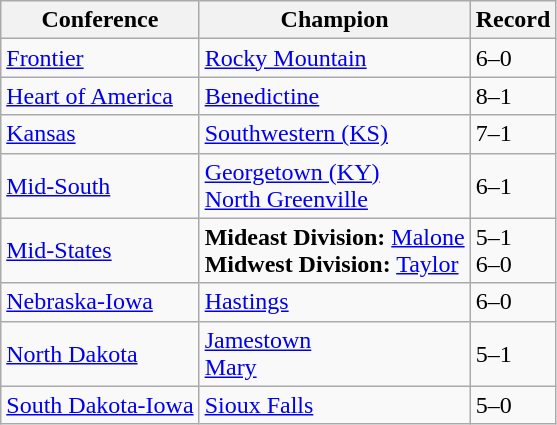<table class="wikitable">
<tr>
<th>Conference</th>
<th>Champion</th>
<th>Record</th>
</tr>
<tr>
<td><a href='#'>Frontier</a></td>
<td><a href='#'>Rocky Mountain</a></td>
<td>6–0</td>
</tr>
<tr>
<td><a href='#'>Heart of America</a></td>
<td><a href='#'>Benedictine</a></td>
<td>8–1</td>
</tr>
<tr>
<td><a href='#'>Kansas</a></td>
<td><a href='#'>Southwestern (KS)</a></td>
<td>7–1</td>
</tr>
<tr>
<td><a href='#'>Mid-South</a></td>
<td><a href='#'>Georgetown (KY)</a><br><a href='#'>North Greenville</a></td>
<td>6–1</td>
</tr>
<tr>
<td><a href='#'>Mid-States</a></td>
<td><strong>Mideast Division:</strong> <a href='#'>Malone</a><br><strong>Midwest Division:</strong> <a href='#'>Taylor</a></td>
<td>5–1<br>6–0</td>
</tr>
<tr>
<td><a href='#'>Nebraska-Iowa</a></td>
<td><a href='#'>Hastings</a></td>
<td>6–0</td>
</tr>
<tr>
<td><a href='#'>North Dakota</a></td>
<td><a href='#'>Jamestown</a><br><a href='#'>Mary</a></td>
<td>5–1</td>
</tr>
<tr>
<td><a href='#'>South Dakota-Iowa</a></td>
<td><a href='#'>Sioux Falls</a></td>
<td>5–0</td>
</tr>
</table>
